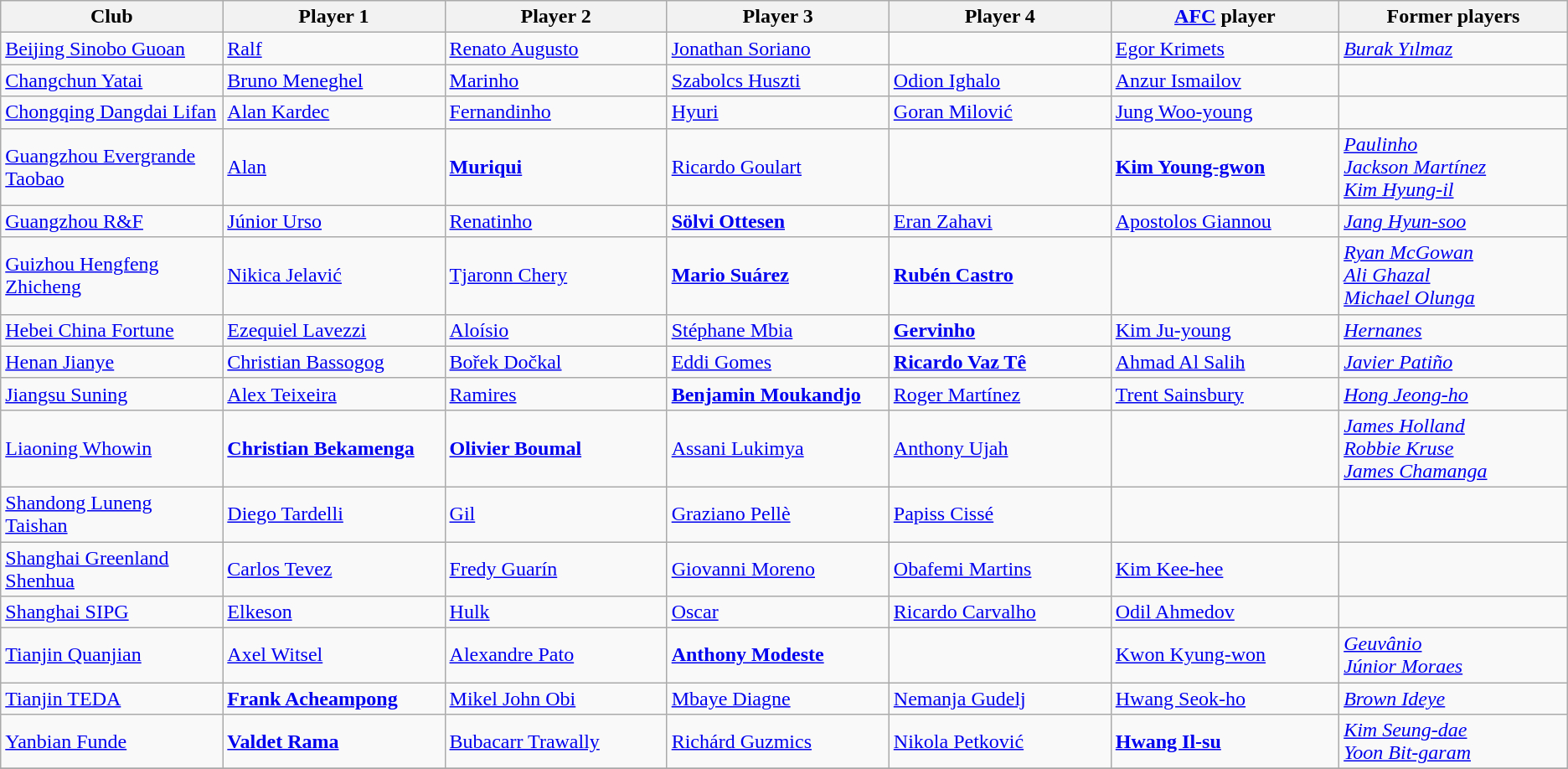<table class="wikitable sortable" border="1">
<tr>
<th width="170">Club</th>
<th width="170">Player 1</th>
<th width="170">Player 2</th>
<th width="170">Player 3</th>
<th width="170">Player 4</th>
<th width="175"><a href='#'>AFC</a> player</th>
<th width="175">Former players</th>
</tr>
<tr>
<td><a href='#'>Beijing Sinobo Guoan</a></td>
<td> <a href='#'>Ralf</a></td>
<td> <a href='#'>Renato Augusto</a></td>
<td> <a href='#'>Jonathan Soriano</a></td>
<td></td>
<td> <a href='#'>Egor Krimets</a></td>
<td> <em><a href='#'>Burak Yılmaz</a></em></td>
</tr>
<tr>
<td><a href='#'>Changchun Yatai</a></td>
<td> <a href='#'>Bruno Meneghel</a></td>
<td> <a href='#'>Marinho</a></td>
<td> <a href='#'>Szabolcs Huszti</a></td>
<td> <a href='#'>Odion Ighalo</a></td>
<td> <a href='#'>Anzur Ismailov</a></td>
<td></td>
</tr>
<tr>
<td><a href='#'>Chongqing Dangdai Lifan</a></td>
<td> <a href='#'>Alan Kardec</a></td>
<td> <a href='#'>Fernandinho</a></td>
<td> <a href='#'>Hyuri</a></td>
<td> <a href='#'>Goran Milović</a></td>
<td> <a href='#'>Jung Woo-young</a></td>
<td></td>
</tr>
<tr>
<td><a href='#'>Guangzhou Evergrande Taobao</a></td>
<td> <a href='#'>Alan</a></td>
<td> <strong><a href='#'>Muriqui</a></strong></td>
<td> <a href='#'>Ricardo Goulart</a></td>
<td></td>
<td> <strong><a href='#'>Kim Young-gwon</a></strong></td>
<td> <em><a href='#'>Paulinho</a></em> <br>  <em><a href='#'>Jackson Martínez</a></em> <br>  <em><a href='#'>Kim Hyung-il</a></em></td>
</tr>
<tr>
<td><a href='#'>Guangzhou R&F</a></td>
<td> <a href='#'>Júnior Urso</a></td>
<td> <a href='#'>Renatinho</a></td>
<td> <strong><a href='#'>Sölvi Ottesen</a></strong></td>
<td> <a href='#'>Eran Zahavi</a></td>
<td> <a href='#'>Apostolos Giannou</a></td>
<td> <em><a href='#'>Jang Hyun-soo</a></em></td>
</tr>
<tr>
<td><a href='#'>Guizhou Hengfeng Zhicheng</a></td>
<td> <a href='#'>Nikica Jelavić</a></td>
<td> <a href='#'>Tjaronn Chery</a></td>
<td> <strong><a href='#'>Mario Suárez</a></strong></td>
<td> <strong><a href='#'>Rubén Castro</a></strong></td>
<td></td>
<td> <em><a href='#'>Ryan McGowan</a></em> <br>  <em><a href='#'>Ali Ghazal</a></em> <br>  <em><a href='#'>Michael Olunga</a></em></td>
</tr>
<tr>
<td><a href='#'>Hebei China Fortune</a></td>
<td> <a href='#'>Ezequiel Lavezzi</a></td>
<td> <a href='#'>Aloísio</a></td>
<td> <a href='#'>Stéphane Mbia</a></td>
<td> <strong><a href='#'>Gervinho</a></strong></td>
<td> <a href='#'>Kim Ju-young</a></td>
<td> <em><a href='#'>Hernanes</a></em></td>
</tr>
<tr>
<td><a href='#'>Henan Jianye</a></td>
<td> <a href='#'>Christian Bassogog</a></td>
<td> <a href='#'>Bořek Dočkal</a></td>
<td> <a href='#'>Eddi Gomes</a></td>
<td> <strong><a href='#'>Ricardo Vaz Tê</a></strong></td>
<td> <a href='#'>Ahmad Al Salih</a></td>
<td> <em><a href='#'>Javier Patiño</a></em></td>
</tr>
<tr>
<td><a href='#'>Jiangsu Suning</a></td>
<td> <a href='#'>Alex Teixeira</a></td>
<td> <a href='#'>Ramires</a></td>
<td> <strong><a href='#'>Benjamin Moukandjo</a></strong></td>
<td> <a href='#'>Roger Martínez</a></td>
<td> <a href='#'>Trent Sainsbury</a></td>
<td> <em><a href='#'>Hong Jeong-ho</a></em></td>
</tr>
<tr>
<td><a href='#'>Liaoning Whowin</a></td>
<td> <strong><a href='#'>Christian Bekamenga</a></strong></td>
<td> <strong><a href='#'>Olivier Boumal</a></strong></td>
<td> <a href='#'>Assani Lukimya</a></td>
<td> <a href='#'>Anthony Ujah</a></td>
<td></td>
<td> <em><a href='#'>James Holland</a></em><br> <em><a href='#'>Robbie Kruse</a></em> <br> <em><a href='#'>James Chamanga</a></em></td>
</tr>
<tr>
<td><a href='#'>Shandong Luneng Taishan</a></td>
<td> <a href='#'>Diego Tardelli</a></td>
<td> <a href='#'>Gil</a></td>
<td> <a href='#'>Graziano Pellè</a></td>
<td> <a href='#'>Papiss Cissé</a></td>
<td></td>
<td></td>
</tr>
<tr>
<td><a href='#'>Shanghai Greenland Shenhua</a></td>
<td> <a href='#'>Carlos Tevez</a></td>
<td> <a href='#'>Fredy Guarín</a></td>
<td> <a href='#'>Giovanni Moreno</a></td>
<td> <a href='#'>Obafemi Martins</a></td>
<td> <a href='#'>Kim Kee-hee</a></td>
<td></td>
</tr>
<tr>
<td><a href='#'>Shanghai SIPG</a></td>
<td> <a href='#'>Elkeson</a></td>
<td> <a href='#'>Hulk</a></td>
<td> <a href='#'>Oscar</a></td>
<td> <a href='#'>Ricardo Carvalho</a></td>
<td> <a href='#'>Odil Ahmedov</a></td>
<td></td>
</tr>
<tr>
<td><a href='#'>Tianjin Quanjian</a></td>
<td> <a href='#'>Axel Witsel</a></td>
<td> <a href='#'>Alexandre Pato</a></td>
<td> <strong><a href='#'>Anthony Modeste</a></strong></td>
<td></td>
<td> <a href='#'>Kwon Kyung-won</a></td>
<td> <em><a href='#'>Geuvânio</a></em><br> <em><a href='#'>Júnior Moraes</a></em></td>
</tr>
<tr>
<td><a href='#'>Tianjin TEDA</a></td>
<td> <strong><a href='#'>Frank Acheampong</a></strong></td>
<td> <a href='#'>Mikel John Obi</a></td>
<td> <a href='#'>Mbaye Diagne</a></td>
<td> <a href='#'>Nemanja Gudelj</a></td>
<td> <a href='#'>Hwang Seok-ho</a></td>
<td> <em><a href='#'>Brown Ideye</a></em></td>
</tr>
<tr>
<td><a href='#'>Yanbian Funde</a></td>
<td> <strong><a href='#'>Valdet Rama</a></strong></td>
<td> <a href='#'>Bubacarr Trawally</a></td>
<td> <a href='#'>Richárd Guzmics</a></td>
<td> <a href='#'>Nikola Petković</a></td>
<td> <strong><a href='#'>Hwang Il-su</a></strong></td>
<td> <em><a href='#'>Kim Seung-dae</a></em> <br>  <em><a href='#'>Yoon Bit-garam</a></em></td>
</tr>
<tr>
</tr>
</table>
